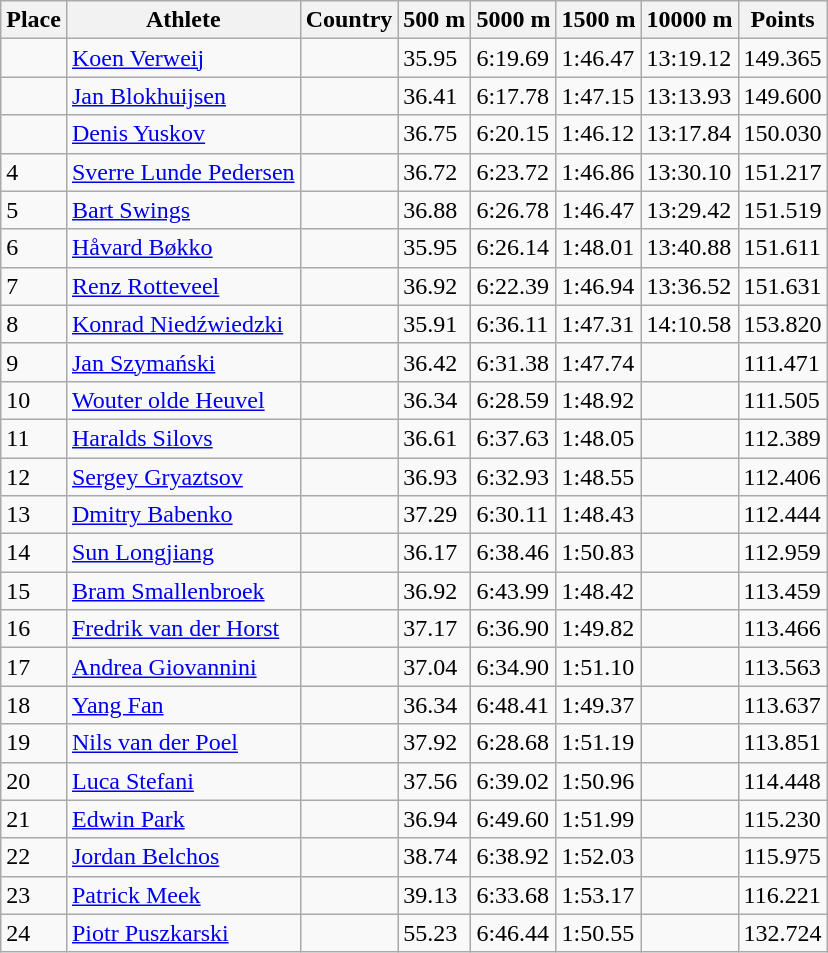<table class="wikitable sortable">
<tr>
<th>Place</th>
<th>Athlete</th>
<th>Country</th>
<th>500 m</th>
<th>5000 m</th>
<th>1500 m</th>
<th>10000 m</th>
<th>Points</th>
</tr>
<tr>
<td></td>
<td><a href='#'>Koen Verweij</a></td>
<td></td>
<td>35.95</td>
<td>6:19.69</td>
<td>1:46.47</td>
<td>13:19.12</td>
<td>149.365</td>
</tr>
<tr>
<td></td>
<td><a href='#'>Jan Blokhuijsen</a></td>
<td></td>
<td>36.41</td>
<td>6:17.78</td>
<td>1:47.15</td>
<td>13:13.93</td>
<td>149.600</td>
</tr>
<tr>
<td></td>
<td><a href='#'>Denis Yuskov</a></td>
<td></td>
<td>36.75</td>
<td>6:20.15</td>
<td>1:46.12</td>
<td>13:17.84</td>
<td>150.030</td>
</tr>
<tr>
<td>4</td>
<td><a href='#'>Sverre Lunde Pedersen</a></td>
<td></td>
<td>36.72</td>
<td>6:23.72</td>
<td>1:46.86</td>
<td>13:30.10</td>
<td>151.217</td>
</tr>
<tr>
<td>5</td>
<td><a href='#'>Bart Swings</a></td>
<td></td>
<td>36.88</td>
<td>6:26.78</td>
<td>1:46.47</td>
<td>13:29.42</td>
<td>151.519</td>
</tr>
<tr>
<td>6</td>
<td><a href='#'>Håvard Bøkko</a></td>
<td></td>
<td>35.95</td>
<td>6:26.14</td>
<td>1:48.01</td>
<td>13:40.88</td>
<td>151.611</td>
</tr>
<tr>
<td>7</td>
<td><a href='#'>Renz Rotteveel</a></td>
<td></td>
<td>36.92</td>
<td>6:22.39</td>
<td>1:46.94</td>
<td>13:36.52</td>
<td>151.631</td>
</tr>
<tr>
<td>8</td>
<td><a href='#'>Konrad Niedźwiedzki</a></td>
<td></td>
<td>35.91</td>
<td>6:36.11</td>
<td>1:47.31</td>
<td>14:10.58</td>
<td>153.820</td>
</tr>
<tr>
<td>9</td>
<td><a href='#'>Jan Szymański</a></td>
<td></td>
<td>36.42</td>
<td>6:31.38</td>
<td>1:47.74</td>
<td></td>
<td>111.471</td>
</tr>
<tr>
<td>10</td>
<td><a href='#'>Wouter olde Heuvel</a></td>
<td></td>
<td>36.34</td>
<td>6:28.59</td>
<td>1:48.92</td>
<td></td>
<td>111.505</td>
</tr>
<tr>
<td>11</td>
<td><a href='#'>Haralds Silovs</a></td>
<td></td>
<td>36.61</td>
<td>6:37.63</td>
<td>1:48.05</td>
<td></td>
<td>112.389</td>
</tr>
<tr>
<td>12</td>
<td><a href='#'>Sergey Gryaztsov</a></td>
<td></td>
<td>36.93</td>
<td>6:32.93</td>
<td>1:48.55</td>
<td></td>
<td>112.406</td>
</tr>
<tr>
<td>13</td>
<td><a href='#'>Dmitry Babenko</a></td>
<td></td>
<td>37.29</td>
<td>6:30.11</td>
<td>1:48.43</td>
<td></td>
<td>112.444</td>
</tr>
<tr>
<td>14</td>
<td><a href='#'>Sun Longjiang</a></td>
<td></td>
<td>36.17</td>
<td>6:38.46</td>
<td>1:50.83</td>
<td></td>
<td>112.959</td>
</tr>
<tr>
<td>15</td>
<td><a href='#'>Bram Smallenbroek</a></td>
<td></td>
<td>36.92</td>
<td>6:43.99</td>
<td>1:48.42</td>
<td></td>
<td>113.459</td>
</tr>
<tr>
<td>16</td>
<td><a href='#'>Fredrik van der Horst</a></td>
<td></td>
<td>37.17</td>
<td>6:36.90</td>
<td>1:49.82</td>
<td></td>
<td>113.466</td>
</tr>
<tr>
<td>17</td>
<td><a href='#'>Andrea Giovannini</a></td>
<td></td>
<td>37.04</td>
<td>6:34.90</td>
<td>1:51.10</td>
<td></td>
<td>113.563</td>
</tr>
<tr>
<td>18</td>
<td><a href='#'>Yang Fan</a></td>
<td></td>
<td>36.34</td>
<td>6:48.41</td>
<td>1:49.37</td>
<td></td>
<td>113.637</td>
</tr>
<tr>
<td>19</td>
<td><a href='#'>Nils van der Poel</a></td>
<td></td>
<td>37.92</td>
<td>6:28.68</td>
<td>1:51.19</td>
<td></td>
<td>113.851</td>
</tr>
<tr>
<td>20</td>
<td><a href='#'>Luca Stefani</a></td>
<td></td>
<td>37.56</td>
<td>6:39.02</td>
<td>1:50.96</td>
<td></td>
<td>114.448</td>
</tr>
<tr>
<td>21</td>
<td><a href='#'>Edwin Park</a></td>
<td></td>
<td>36.94</td>
<td>6:49.60</td>
<td>1:51.99</td>
<td></td>
<td>115.230</td>
</tr>
<tr>
<td>22</td>
<td><a href='#'>Jordan Belchos</a></td>
<td></td>
<td>38.74</td>
<td>6:38.92</td>
<td>1:52.03</td>
<td></td>
<td>115.975</td>
</tr>
<tr>
<td>23</td>
<td><a href='#'>Patrick Meek</a></td>
<td></td>
<td>39.13</td>
<td>6:33.68</td>
<td>1:53.17</td>
<td></td>
<td>116.221</td>
</tr>
<tr>
<td>24</td>
<td><a href='#'>Piotr Puszkarski</a></td>
<td></td>
<td>55.23</td>
<td>6:46.44</td>
<td>1:50.55</td>
<td></td>
<td>132.724</td>
</tr>
</table>
